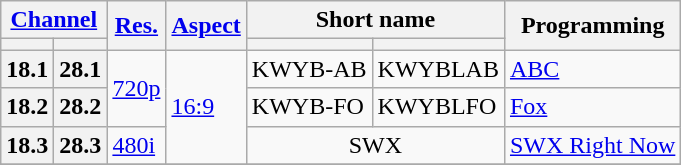<table class="wikitable">
<tr>
<th scope = "col" colspan=2><a href='#'>Channel</a></th>
<th scope = "col" rowspan=2><a href='#'>Res.</a></th>
<th scope = "col" rowspan=2><a href='#'>Aspect</a></th>
<th scope = "col" colspan=2>Short name</th>
<th scope = "col" rowspan=2>Programming</th>
</tr>
<tr>
<th scope = "col"></th>
<th scope = "col"></th>
<th scope = "col"></th>
<th scope = "col"></th>
</tr>
<tr>
<th scope = "row">18.1</th>
<th>28.1</th>
<td rowspan="2"><a href='#'>720p</a></td>
<td rowspan="3"><a href='#'>16:9</a></td>
<td>KWYB-AB</td>
<td>KWYBLAB</td>
<td><a href='#'>ABC</a></td>
</tr>
<tr>
<th scope = "row">18.2</th>
<th>28.2</th>
<td>KWYB-FO</td>
<td>KWYBLFO</td>
<td><a href='#'>Fox</a></td>
</tr>
<tr>
<th scope = "row">18.3</th>
<th>28.3</th>
<td><a href='#'>480i</a></td>
<td colspan="2"; align="center">SWX</td>
<td><a href='#'>SWX Right Now</a></td>
</tr>
<tr>
</tr>
</table>
